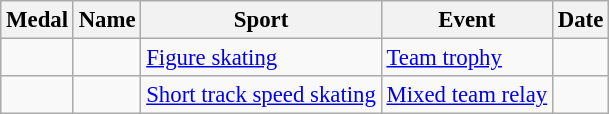<table class="wikitable sortable" style="font-size: 95%">
<tr>
<th>Medal</th>
<th>Name</th>
<th>Sport</th>
<th>Event</th>
<th>Date</th>
</tr>
<tr>
<td></td>
<td></td>
<td><a href='#'>Figure skating</a></td>
<td><a href='#'>Team trophy</a></td>
<td></td>
</tr>
<tr>
<td></td>
<td></td>
<td><a href='#'>Short track speed skating</a></td>
<td><a href='#'>Mixed team relay</a></td>
<td></td>
</tr>
</table>
